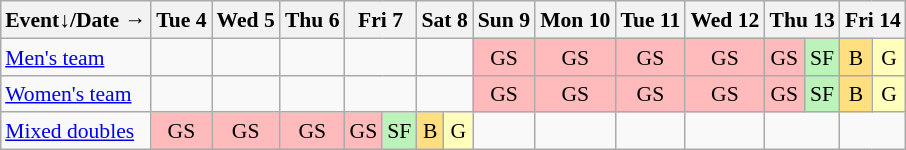<table class="wikitable" style="margin:0.5em auto; font-size:90%; line-height:1.25em; text-align:center;">
<tr>
<th>Event↓/Date →</th>
<th>Tue 4</th>
<th>Wed 5</th>
<th>Thu 6</th>
<th colspan=2>Fri 7</th>
<th colspan=2>Sat 8</th>
<th>Sun 9</th>
<th>Mon 10</th>
<th>Tue 11</th>
<th>Wed 12</th>
<th colspan=2>Thu 13</th>
<th colspan=2>Fri 14</th>
</tr>
<tr>
<td align="left"><a href='#'>Men's team</a></td>
<td></td>
<td></td>
<td></td>
<td colspan=2></td>
<td colspan=2></td>
<td style="background-color:#FFBBBB">GS</td>
<td style="background-color:#FFBBBB">GS</td>
<td style="background-color:#FFBBBB">GS</td>
<td style="background-color:#FFBBBB">GS</td>
<td style="background-color:#FFBBBB">GS</td>
<td style="background-color:#BBF3BB">SF</td>
<td style="background-color:#FFDF80">B</td>
<td style="background-color:#FFFFBB">G</td>
</tr>
<tr>
<td align="left"><a href='#'>Women's team</a></td>
<td></td>
<td></td>
<td></td>
<td colspan=2></td>
<td colspan=2></td>
<td style="background-color:#FFBBBB">GS</td>
<td style="background-color:#FFBBBB">GS</td>
<td style="background-color:#FFBBBB">GS</td>
<td style="background-color:#FFBBBB">GS</td>
<td style="background-color:#FFBBBB">GS</td>
<td style="background-color:#BBF3BB">SF</td>
<td style="background-color:#FFDF80">B</td>
<td style="background-color:#FFFFBB">G</td>
</tr>
<tr>
<td align="left"><a href='#'>Mixed doubles</a></td>
<td style="background-color:#FFBBBB">GS</td>
<td style="background-color:#FFBBBB">GS</td>
<td style="background-color:#FFBBBB">GS</td>
<td style="background-color:#FFBBBB">GS</td>
<td style="background-color:#BBF3BB">SF</td>
<td style="background-color:#FFDF80">B</td>
<td style="background-color:#FFFFBB">G</td>
<td></td>
<td></td>
<td></td>
<td></td>
<td colspan=2></td>
<td colspan=2></td>
</tr>
</table>
